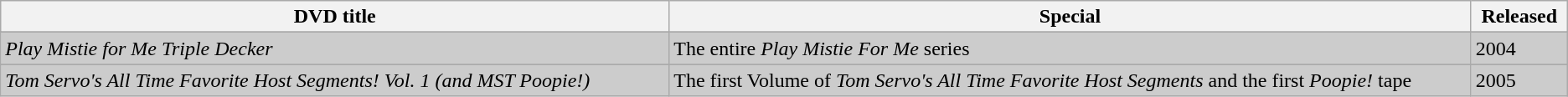<table class="wikitable">
<tr>
<th width=25%>DVD title</th>
<th width=30%>Special</th>
<th width=1%>Released</th>
</tr>
<tr>
</tr>
<tr style="text-align:left; background:#ccc;">
<td><em>Play Mistie for Me Triple Decker</em></td>
<td>The entire <em>Play Mistie For Me</em> series</td>
<td>2004</td>
</tr>
<tr>
</tr>
<tr style="text-align:left; background:#ccc;">
<td><em>Tom Servo's All Time Favorite Host Segments! Vol. 1 (and MST Poopie!)</em></td>
<td>The first Volume of <em>Tom Servo's All Time Favorite Host Segments</em> and the first <em>Poopie!</em> tape</td>
<td>2005</td>
</tr>
</table>
